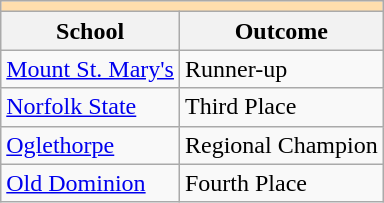<table class="wikitable" style="float:left; margin-right:1em;">
<tr>
<th colspan="3" style="background:#ffdead;"></th>
</tr>
<tr>
<th>School</th>
<th>Outcome</th>
</tr>
<tr>
<td><a href='#'>Mount St. Mary's</a></td>
<td>Runner-up</td>
</tr>
<tr>
<td><a href='#'>Norfolk State</a></td>
<td>Third Place</td>
</tr>
<tr>
<td><a href='#'>Oglethorpe</a></td>
<td>Regional Champion</td>
</tr>
<tr>
<td><a href='#'>Old Dominion</a></td>
<td>Fourth Place</td>
</tr>
</table>
